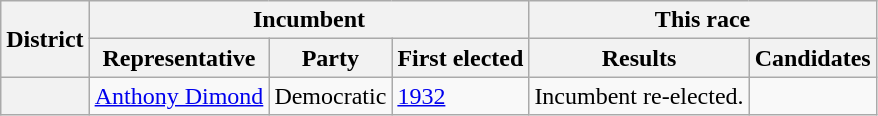<table class=wikitable>
<tr>
<th rowspan=2>District</th>
<th colspan=3>Incumbent</th>
<th colspan=2>This race</th>
</tr>
<tr>
<th>Representative</th>
<th>Party</th>
<th>First elected</th>
<th>Results</th>
<th>Candidates</th>
</tr>
<tr>
<th></th>
<td><a href='#'>Anthony Dimond</a></td>
<td>Democratic</td>
<td><a href='#'>1932</a></td>
<td>Incumbent re-elected.</td>
<td nowrap></td>
</tr>
</table>
